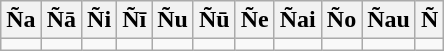<table class=wikitable>
<tr>
<th>Ña</th>
<th>Ñā</th>
<th>Ñi</th>
<th>Ñī</th>
<th>Ñu</th>
<th>Ñū</th>
<th>Ñe</th>
<th>Ñai</th>
<th>Ño</th>
<th>Ñau</th>
<th>Ñ</th>
</tr>
<tr>
<td></td>
<td></td>
<td></td>
<td></td>
<td></td>
<td></td>
<td></td>
<td></td>
<td></td>
<td></td>
<td></td>
</tr>
</table>
